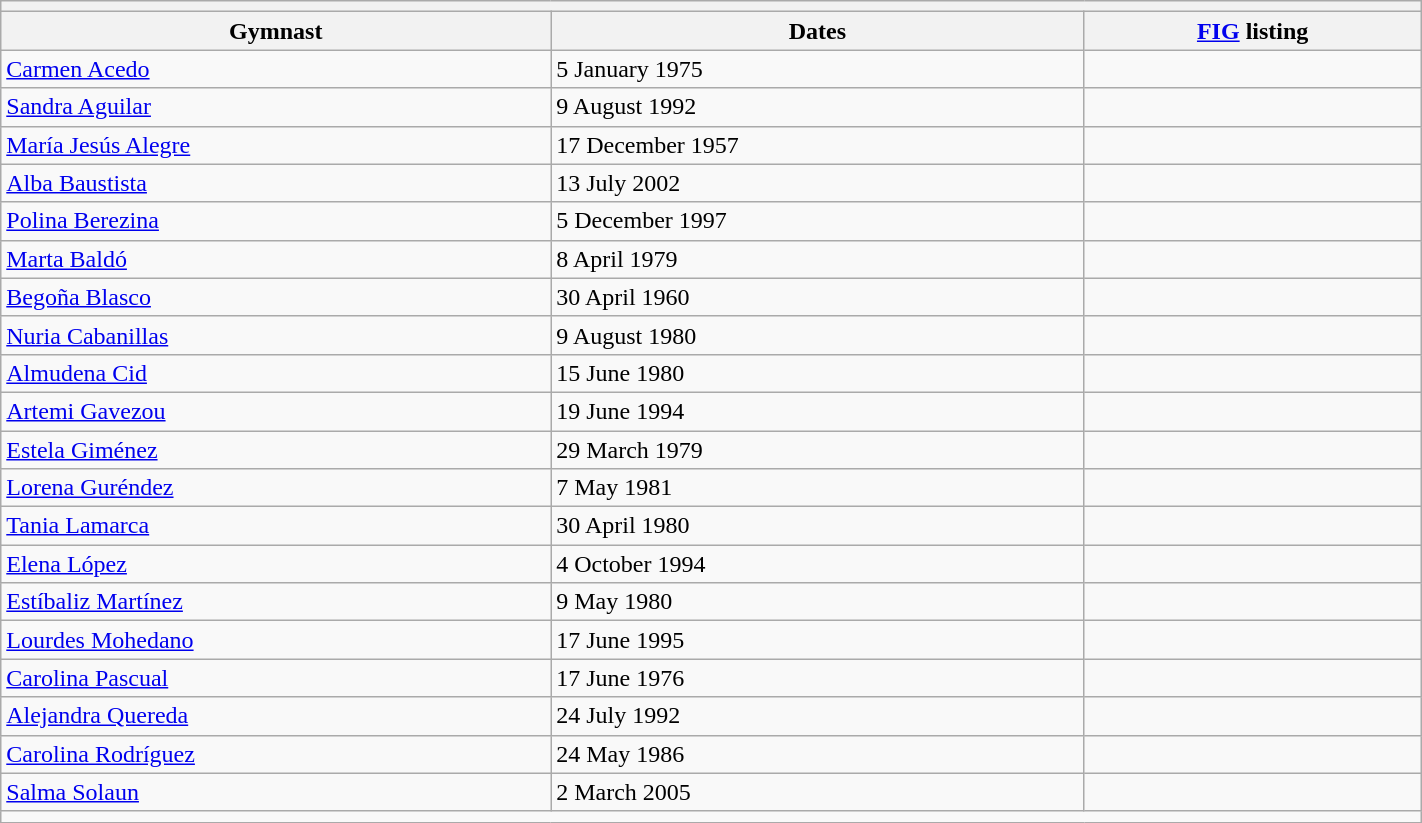<table class="wikitable mw-collapsible mw-collapsed" width="75%">
<tr>
<th colspan="3"></th>
</tr>
<tr>
<th>Gymnast</th>
<th>Dates</th>
<th><a href='#'>FIG</a> listing</th>
</tr>
<tr>
<td><a href='#'>Carmen Acedo</a></td>
<td>5 January 1975</td>
<td></td>
</tr>
<tr>
<td><a href='#'>Sandra Aguilar</a></td>
<td>9 August 1992</td>
<td></td>
</tr>
<tr>
<td><a href='#'>María Jesús Alegre</a></td>
<td>17 December 1957</td>
<td></td>
</tr>
<tr>
<td><a href='#'>Alba Baustista</a></td>
<td>13 July 2002</td>
<td></td>
</tr>
<tr>
<td><a href='#'>Polina Berezina</a></td>
<td>5 December 1997</td>
<td></td>
</tr>
<tr>
<td><a href='#'>Marta Baldó</a></td>
<td>8 April 1979</td>
<td></td>
</tr>
<tr>
<td><a href='#'>Begoña Blasco</a></td>
<td>30 April 1960</td>
<td></td>
</tr>
<tr>
<td><a href='#'>Nuria Cabanillas</a></td>
<td>9 August 1980</td>
<td></td>
</tr>
<tr>
<td><a href='#'>Almudena Cid</a></td>
<td>15 June 1980</td>
<td></td>
</tr>
<tr>
<td><a href='#'>Artemi Gavezou</a></td>
<td>19 June 1994</td>
<td></td>
</tr>
<tr>
<td><a href='#'>Estela Giménez</a></td>
<td>29 March 1979</td>
<td></td>
</tr>
<tr>
<td><a href='#'>Lorena Guréndez</a></td>
<td>7 May 1981</td>
<td></td>
</tr>
<tr>
<td><a href='#'>Tania Lamarca</a></td>
<td>30 April 1980</td>
<td></td>
</tr>
<tr>
<td><a href='#'>Elena López</a></td>
<td>4 October 1994</td>
<td></td>
</tr>
<tr>
<td><a href='#'>Estíbaliz Martínez</a></td>
<td>9 May 1980</td>
<td></td>
</tr>
<tr>
<td><a href='#'>Lourdes Mohedano</a></td>
<td>17 June 1995</td>
<td></td>
</tr>
<tr>
<td><a href='#'>Carolina Pascual</a></td>
<td>17 June 1976</td>
<td></td>
</tr>
<tr>
<td><a href='#'>Alejandra Quereda</a></td>
<td>24 July 1992</td>
<td></td>
</tr>
<tr>
<td><a href='#'>Carolina Rodríguez</a></td>
<td>24 May 1986</td>
<td></td>
</tr>
<tr>
<td><a href='#'>Salma Solaun</a></td>
<td>2 March 2005</td>
<td></td>
</tr>
<tr>
<td colspan="3"></td>
</tr>
</table>
